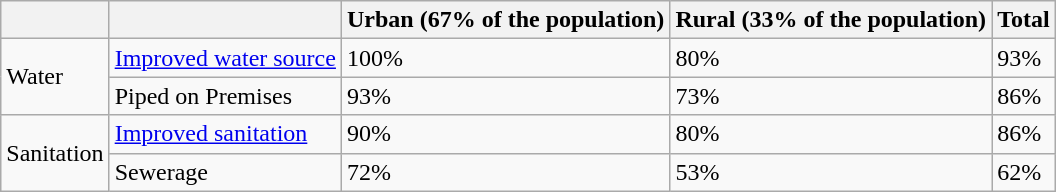<table class="wikitable">
<tr>
<th></th>
<th></th>
<th>Urban (67% of the population)</th>
<th>Rural (33% of the population)</th>
<th>Total</th>
</tr>
<tr>
<td rowspan="2">Water</td>
<td><a href='#'>Improved water source</a></td>
<td>100%</td>
<td>80%</td>
<td>93%</td>
</tr>
<tr>
<td>Piped on Premises</td>
<td>93%</td>
<td>73%</td>
<td>86%</td>
</tr>
<tr>
<td rowspan="2">Sanitation</td>
<td><a href='#'>Improved sanitation</a></td>
<td>90%</td>
<td>80%</td>
<td>86%</td>
</tr>
<tr>
<td>Sewerage</td>
<td>72%</td>
<td>53%</td>
<td>62%</td>
</tr>
</table>
